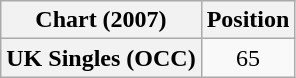<table class="wikitable plainrowheaders" style="text-align:center">
<tr>
<th scope="col">Chart (2007)</th>
<th scope="col">Position</th>
</tr>
<tr>
<th scope="row">UK Singles (OCC)</th>
<td>65</td>
</tr>
</table>
